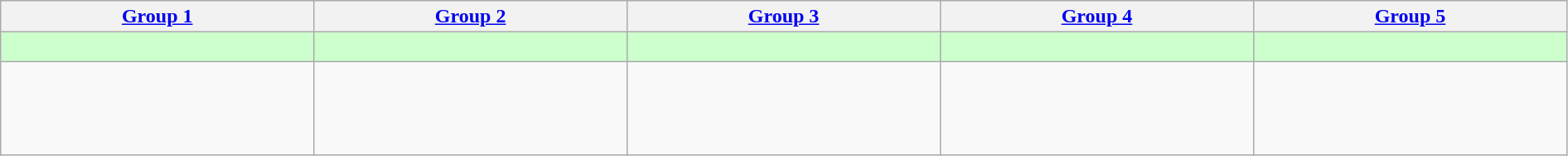<table class="wikitable" width="99.75%">
<tr align="center">
<th width=20%><a href='#'>Group 1</a></th>
<th width=20%><a href='#'>Group 2</a></th>
<th width=20%><a href='#'>Group 3</a></th>
<th width=20%><a href='#'>Group 4</a></th>
<th width=20%><a href='#'>Group 5</a></th>
</tr>
<tr style="background:#ccffcc; font-size:90%">
<td style="vertical-align:top"></td>
<td style="vertical-align:top"></td>
<td style="vertical-align:top"></td>
<td style="vertical-align:top"><br></td>
<td style="vertical-align:top"><br></td>
</tr>
<tr style="font-size:90%">
<td style="vertical-align:top"><br><br><br><br></td>
<td style="vertical-align:top"><br><br><br><br></td>
<td style="vertical-align:top"><br><br><br></td>
<td style="vertical-align:top"><br><br></td>
<td style="vertical-align:top"><br><br></td>
</tr>
</table>
